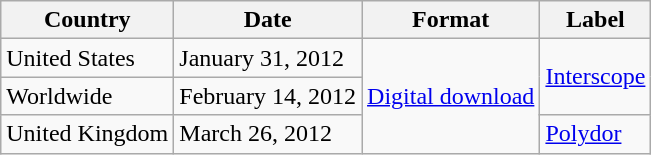<table class="wikitable">
<tr>
<th>Country</th>
<th>Date</th>
<th>Format</th>
<th>Label</th>
</tr>
<tr>
<td>United States</td>
<td>January 31, 2012</td>
<td rowspan="3"><a href='#'>Digital download</a></td>
<td rowspan="2"><a href='#'>Interscope</a></td>
</tr>
<tr>
<td>Worldwide</td>
<td>February 14, 2012</td>
</tr>
<tr>
<td>United Kingdom</td>
<td>March 26, 2012</td>
<td><a href='#'>Polydor</a></td>
</tr>
</table>
